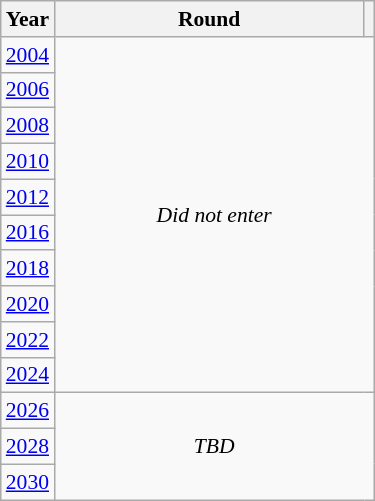<table class="wikitable" style="text-align: center; font-size:90%">
<tr>
<th>Year</th>
<th style="width:200px">Round</th>
<th></th>
</tr>
<tr>
<td><a href='#'>2004</a></td>
<td colspan="2" rowspan="10"><em>Did not enter</em></td>
</tr>
<tr>
<td><a href='#'>2006</a></td>
</tr>
<tr>
<td><a href='#'>2008</a></td>
</tr>
<tr>
<td><a href='#'>2010</a></td>
</tr>
<tr>
<td><a href='#'>2012</a></td>
</tr>
<tr>
<td><a href='#'>2016</a></td>
</tr>
<tr>
<td><a href='#'>2018</a></td>
</tr>
<tr>
<td><a href='#'>2020</a></td>
</tr>
<tr>
<td><a href='#'>2022</a></td>
</tr>
<tr>
<td><a href='#'>2024</a></td>
</tr>
<tr>
<td><a href='#'>2026</a></td>
<td colspan="2" rowspan="3"><em>TBD</em></td>
</tr>
<tr>
<td><a href='#'>2028</a></td>
</tr>
<tr>
<td><a href='#'>2030</a></td>
</tr>
</table>
